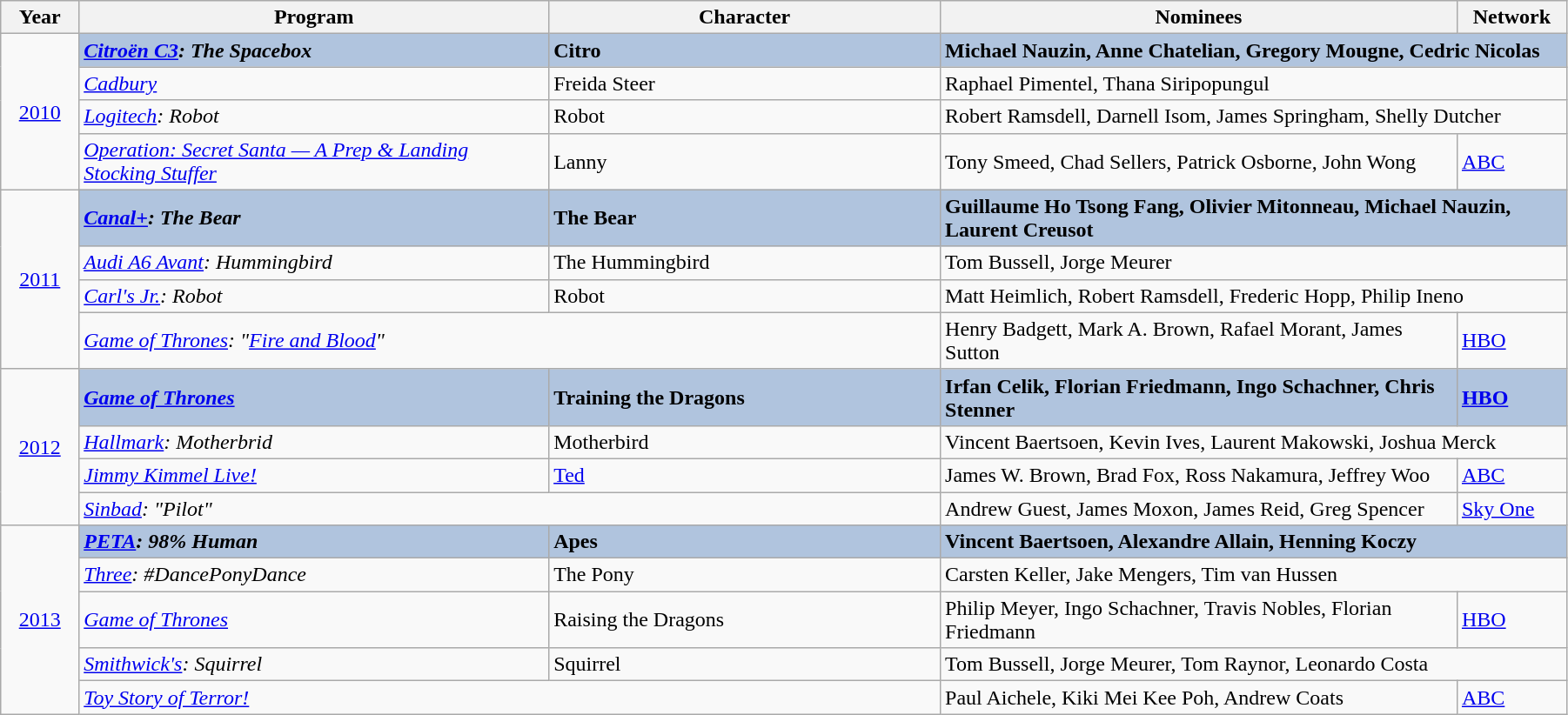<table class="wikitable" width="95%" cellpadding="5">
<tr>
<th width="5%">Year</th>
<th width="30%">Program</th>
<th width="25%">Character</th>
<th width="33%">Nominees</th>
<th width="8%">Network</th>
</tr>
<tr>
<td rowspan="4" style="text-align:center;"><a href='#'>2010</a><br></td>
<td style="background:#B0C4DE;"><strong><em><a href='#'>Citroën C3</a>: The Spacebox</em></strong></td>
<td style="background:#B0C4DE;"><strong>Citro</strong></td>
<td style="background:#B0C4DE;" colspan="2"><strong>Michael Nauzin, Anne Chatelian, Gregory Mougne, Cedric Nicolas</strong></td>
</tr>
<tr>
<td><em><a href='#'>Cadbury</a></em></td>
<td>Freida Steer</td>
<td colspan="2">Raphael Pimentel, Thana Siripopungul</td>
</tr>
<tr>
<td><em><a href='#'>Logitech</a>: Robot</em></td>
<td>Robot</td>
<td colspan="2">Robert Ramsdell, Darnell Isom, James Springham, Shelly Dutcher</td>
</tr>
<tr>
<td><em><a href='#'>Operation: Secret Santa — A Prep & Landing Stocking Stuffer</a></em></td>
<td>Lanny</td>
<td>Tony Smeed, Chad Sellers, Patrick Osborne, John Wong</td>
<td><a href='#'>ABC</a></td>
</tr>
<tr>
<td rowspan="4" style="text-align:center;"><a href='#'>2011</a><br></td>
<td style="background:#B0C4DE;"><strong><em><a href='#'>Canal+</a>: The Bear</em></strong></td>
<td style="background:#B0C4DE;"><strong>The Bear</strong></td>
<td style="background:#B0C4DE;" colspan="2"><strong>Guillaume Ho Tsong Fang, Olivier Mitonneau, Michael Nauzin, Laurent Creusot</strong></td>
</tr>
<tr>
<td><em><a href='#'>Audi A6 Avant</a>: Hummingbird</em></td>
<td>The Hummingbird</td>
<td colspan="2">Tom Bussell, Jorge Meurer</td>
</tr>
<tr>
<td><em><a href='#'>Carl's Jr.</a>: Robot</em></td>
<td>Robot</td>
<td colspan="2">Matt Heimlich, Robert Ramsdell, Frederic Hopp, Philip Ineno</td>
</tr>
<tr>
<td colspan="2"><em><a href='#'>Game of Thrones</a>: "<a href='#'>Fire and Blood</a>"</em></td>
<td>Henry Badgett, Mark A. Brown, Rafael Morant, James Sutton</td>
<td><a href='#'>HBO</a></td>
</tr>
<tr>
<td rowspan="4" style="text-align:center;"><a href='#'>2012</a><br></td>
<td style="background:#B0C4DE;"><strong><em><a href='#'>Game of Thrones</a></em></strong></td>
<td style="background:#B0C4DE;"><strong>Training the Dragons</strong></td>
<td style="background:#B0C4DE;"><strong>Irfan Celik, Florian Friedmann, Ingo Schachner, Chris Stenner</strong></td>
<td style="background:#B0C4DE;"><strong><a href='#'>HBO</a></strong></td>
</tr>
<tr>
<td><em><a href='#'>Hallmark</a>: Motherbrid</em></td>
<td>Motherbird</td>
<td colspan="2">Vincent Baertsoen, Kevin Ives, Laurent Makowski, Joshua Merck</td>
</tr>
<tr>
<td><em><a href='#'>Jimmy Kimmel Live!</a></em></td>
<td><a href='#'>Ted</a></td>
<td>James W. Brown, Brad Fox, Ross Nakamura, Jeffrey Woo</td>
<td><a href='#'>ABC</a></td>
</tr>
<tr>
<td colspan="2"><em><a href='#'>Sinbad</a>: "Pilot"</em></td>
<td>Andrew Guest, James Moxon, James Reid, Greg Spencer</td>
<td><a href='#'>Sky One</a></td>
</tr>
<tr>
<td rowspan="5" style="text-align:center;"><a href='#'>2013</a><br></td>
<td style="background:#B0C4DE;"><strong><em><a href='#'>PETA</a>: 98% Human</em></strong></td>
<td style="background:#B0C4DE;"><strong>Apes</strong></td>
<td style="background:#B0C4DE;" colspan="2"><strong>Vincent Baertsoen, Alexandre Allain, Henning Koczy</strong></td>
</tr>
<tr>
<td><em><a href='#'>Three</a>: #DancePonyDance</em></td>
<td>The Pony</td>
<td colspan="2">Carsten Keller, Jake Mengers, Tim van Hussen</td>
</tr>
<tr>
<td><em><a href='#'>Game of Thrones</a></em></td>
<td>Raising the Dragons</td>
<td>Philip Meyer, Ingo Schachner, Travis Nobles, Florian Friedmann</td>
<td><a href='#'>HBO</a></td>
</tr>
<tr>
<td><em><a href='#'>Smithwick's</a>: Squirrel</em></td>
<td>Squirrel</td>
<td colspan="2">Tom Bussell, Jorge Meurer, Tom Raynor, Leonardo Costa</td>
</tr>
<tr>
<td colspan="2"><em><a href='#'>Toy Story of Terror!</a></em></td>
<td>Paul Aichele, Kiki Mei Kee Poh, Andrew Coats</td>
<td><a href='#'>ABC</a></td>
</tr>
</table>
